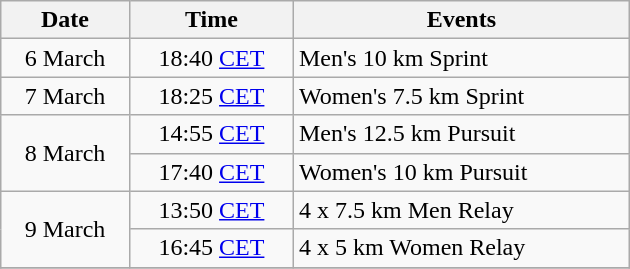<table class="wikitable" style="text-align: center" width="420">
<tr>
<th>Date</th>
<th>Time</th>
<th>Events</th>
</tr>
<tr>
<td>6 March</td>
<td>18:40 <a href='#'>CET</a></td>
<td style="text-align: left">Men's 10 km Sprint</td>
</tr>
<tr>
<td>7 March</td>
<td>18:25 <a href='#'>CET</a></td>
<td style="text-align: left">Women's 7.5 km Sprint</td>
</tr>
<tr>
<td rowspan=2>8 March</td>
<td>14:55 <a href='#'>CET</a></td>
<td style="text-align: left">Men's 12.5 km Pursuit</td>
</tr>
<tr>
<td>17:40 <a href='#'>CET</a></td>
<td style="text-align: left">Women's 10 km Pursuit</td>
</tr>
<tr>
<td rowspan=2>9 March</td>
<td>13:50 <a href='#'>CET</a></td>
<td style="text-align: left">4 x 7.5 km Men Relay</td>
</tr>
<tr>
<td>16:45 <a href='#'>CET</a></td>
<td style="text-align: left">4 x 5 km Women Relay</td>
</tr>
<tr>
</tr>
</table>
